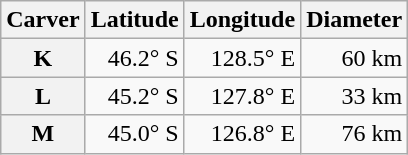<table class="wikitable" style="text-align: right;">
<tr>
<th scope="col">Carver</th>
<th scope="col">Latitude</th>
<th scope="col">Longitude</th>
<th scope="col">Diameter</th>
</tr>
<tr>
<th scope="row">K</th>
<td>46.2° S</td>
<td>128.5° E</td>
<td>60 km</td>
</tr>
<tr>
<th scope="row">L</th>
<td>45.2° S</td>
<td>127.8° E</td>
<td>33 km</td>
</tr>
<tr>
<th scope="row">M</th>
<td>45.0° S</td>
<td>126.8° E</td>
<td>76 km</td>
</tr>
</table>
